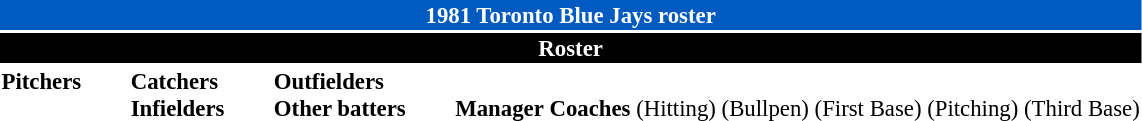<table class="toccolours" style="font-size: 95%;">
<tr>
<th colspan="10" style="background-color: #005ac0;color:#FFFFFF;text-align:center;">1981 Toronto Blue Jays roster</th>
</tr>
<tr>
<td colspan="10" style="background-color: black; color: white; text-align: center;"><strong>Roster</strong></td>
</tr>
<tr>
<td valign="top"><strong>Pitchers</strong><br>





<br>





</td>
<td width="25px"></td>
<td valign="top"><strong>Catchers</strong><br>


<strong>Infielders</strong>








</td>
<td width="25px"></td>
<td valign="top"><strong>Outfielders</strong><br>




<strong>Other batters</strong>


</td>
<td width="25px"></td>
<td valign="top"><br><strong>Manager</strong>

<strong>Coaches</strong>
 (Hitting)
 (Bullpen)
 (First Base)
 (Pitching)
 (Third Base)</td>
</tr>
</table>
